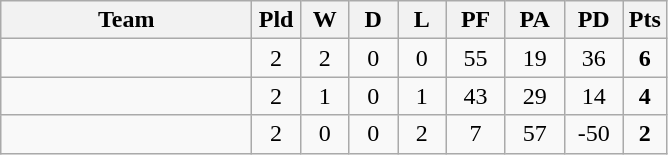<table class="wikitable" style="text-align:center;">
<tr>
<th width="160">Team</th>
<th width="25">Pld</th>
<th width="25">W</th>
<th width="25">D</th>
<th width="25">L</th>
<th width="32">PF</th>
<th width="32">PA</th>
<th width="32">PD</th>
<th>Pts</th>
</tr>
<tr>
<td align="left"></td>
<td>2</td>
<td>2</td>
<td>0</td>
<td>0</td>
<td>55</td>
<td>19</td>
<td>36</td>
<td><strong>6</strong></td>
</tr>
<tr>
<td align="left"></td>
<td>2</td>
<td>1</td>
<td>0</td>
<td>1</td>
<td>43</td>
<td>29</td>
<td>14</td>
<td><strong>4</strong></td>
</tr>
<tr>
<td align="left"></td>
<td>2</td>
<td>0</td>
<td>0</td>
<td>2</td>
<td>7</td>
<td>57</td>
<td>-50</td>
<td><strong>2</strong></td>
</tr>
</table>
